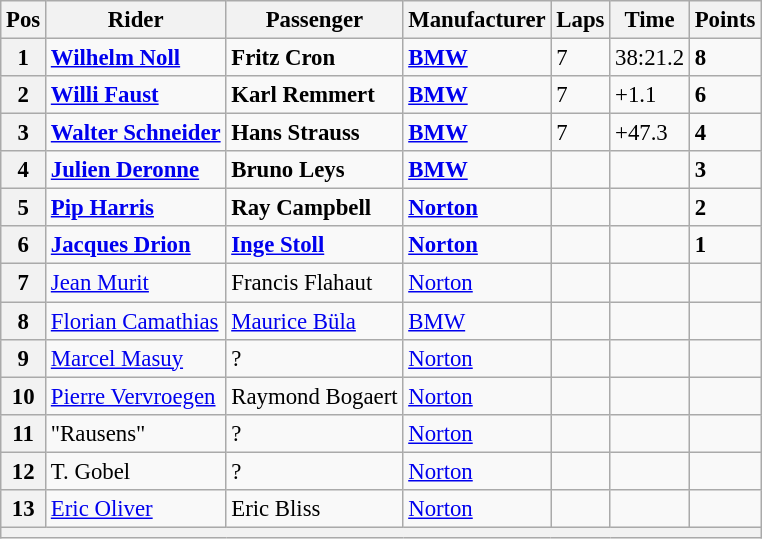<table class="wikitable" style="font-size: 95%;">
<tr>
<th>Pos</th>
<th>Rider</th>
<th>Passenger</th>
<th>Manufacturer</th>
<th>Laps</th>
<th>Time</th>
<th>Points</th>
</tr>
<tr>
<th>1</th>
<td> <strong><a href='#'>Wilhelm Noll</a></strong></td>
<td> <strong>Fritz Cron</strong></td>
<td><strong><a href='#'>BMW</a></strong></td>
<td>7</td>
<td>38:21.2</td>
<td><strong>8</strong></td>
</tr>
<tr>
<th>2</th>
<td> <strong><a href='#'>Willi Faust</a></strong></td>
<td> <strong>Karl Remmert</strong></td>
<td><strong><a href='#'>BMW</a></strong></td>
<td>7</td>
<td>+1.1</td>
<td><strong>6</strong></td>
</tr>
<tr>
<th>3</th>
<td> <strong><a href='#'>Walter Schneider</a></strong></td>
<td> <strong>Hans Strauss</strong></td>
<td><strong><a href='#'>BMW</a></strong></td>
<td>7</td>
<td>+47.3</td>
<td><strong>4</strong></td>
</tr>
<tr>
<th>4</th>
<td> <strong><a href='#'>Julien Deronne</a></strong></td>
<td> <strong>Bruno Leys</strong></td>
<td><strong><a href='#'>BMW</a></strong></td>
<td></td>
<td></td>
<td><strong>3</strong></td>
</tr>
<tr>
<th>5</th>
<td> <strong><a href='#'>Pip Harris</a></strong></td>
<td> <strong>Ray Campbell</strong></td>
<td><strong><a href='#'>Norton</a></strong></td>
<td></td>
<td></td>
<td><strong>2</strong></td>
</tr>
<tr>
<th>6</th>
<td> <strong><a href='#'>Jacques Drion</a></strong></td>
<td> <strong><a href='#'>Inge Stoll</a></strong></td>
<td><strong><a href='#'>Norton</a></strong></td>
<td></td>
<td></td>
<td><strong>1</strong></td>
</tr>
<tr>
<th>7</th>
<td> <a href='#'>Jean Murit</a></td>
<td> Francis Flahaut</td>
<td><a href='#'>Norton</a></td>
<td></td>
<td></td>
<td></td>
</tr>
<tr>
<th>8</th>
<td> <a href='#'>Florian Camathias</a></td>
<td> <a href='#'>Maurice Büla</a></td>
<td><a href='#'>BMW</a></td>
<td></td>
<td></td>
<td></td>
</tr>
<tr>
<th>9</th>
<td> <a href='#'>Marcel Masuy</a></td>
<td> ?</td>
<td><a href='#'>Norton</a></td>
<td></td>
<td></td>
<td></td>
</tr>
<tr>
<th>10</th>
<td> <a href='#'>Pierre Vervroegen</a></td>
<td> Raymond Bogaert</td>
<td><a href='#'>Norton</a></td>
<td></td>
<td></td>
<td></td>
</tr>
<tr>
<th>11</th>
<td> "Rausens"</td>
<td> ?</td>
<td><a href='#'>Norton</a></td>
<td></td>
<td></td>
<td></td>
</tr>
<tr>
<th>12</th>
<td> T. Gobel</td>
<td> ?</td>
<td><a href='#'>Norton</a></td>
<td></td>
<td></td>
<td></td>
</tr>
<tr>
<th>13</th>
<td> <a href='#'>Eric Oliver</a></td>
<td> Eric Bliss</td>
<td><a href='#'>Norton</a></td>
<td></td>
<td></td>
<td></td>
</tr>
<tr>
<th colspan=7></th>
</tr>
</table>
